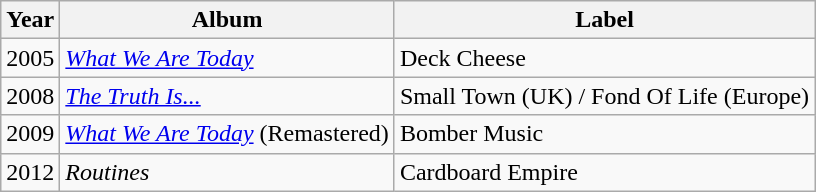<table class="wikitable">
<tr>
<th>Year</th>
<th>Album</th>
<th>Label</th>
</tr>
<tr>
<td>2005</td>
<td><em><a href='#'>What We Are Today</a></em></td>
<td>Deck Cheese</td>
</tr>
<tr>
<td>2008</td>
<td><em><a href='#'>The Truth Is...</a></em></td>
<td>Small Town (UK) / Fond Of Life (Europe)</td>
</tr>
<tr>
<td>2009</td>
<td><em><a href='#'>What We Are Today</a></em> (Remastered)</td>
<td>Bomber Music</td>
</tr>
<tr>
<td>2012</td>
<td><em>Routines</em></td>
<td>Cardboard Empire</td>
</tr>
</table>
